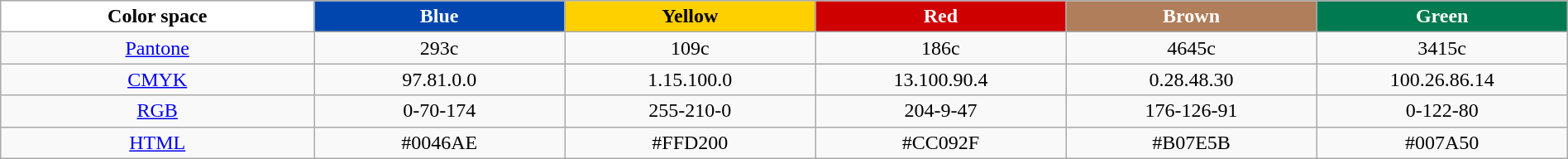<table class="wikitable" style="width:100%; background:#f9f9f9; border:1px solid #aaa; border-collapse:collapse; white-space:nowrap; text-align:left;">
<tr style="text-align: center; background: #eee">
<th style="background:white;color:black;width:20%">Color space</th>
<th style="background:#0046AE;color:white;width:16%">Blue</th>
<th style="background:#FFD000;color:black;width:16%">Yellow</th>
<th style="background:#CF0000;color:white;width:16%">Red</th>
<th style="background:#B07E5B; color:white; width:16%;">Brown</th>
<th style="background:#007A50;color:white;width:16%">Green</th>
</tr>
<tr style="text-align: center">
<td><a href='#'>Pantone</a></td>
<td>293c</td>
<td>109c</td>
<td>186c</td>
<td>4645c</td>
<td>3415c</td>
</tr>
<tr style="text-align: center">
<td><a href='#'>CMYK</a></td>
<td>97.81.0.0</td>
<td>1.15.100.0</td>
<td>13.100.90.4</td>
<td>0.28.48.30</td>
<td>100.26.86.14</td>
</tr>
<tr style="text-align: center">
<td><a href='#'>RGB</a></td>
<td>0-70-174</td>
<td>255-210-0</td>
<td>204-9-47</td>
<td>176-126-91</td>
<td>0-122-80</td>
</tr>
<tr style="text-align: center">
<td><a href='#'>HTML</a></td>
<td>#0046AE</td>
<td>#FFD200</td>
<td>#CC092F</td>
<td>#B07E5B</td>
<td>#007A50</td>
</tr>
</table>
